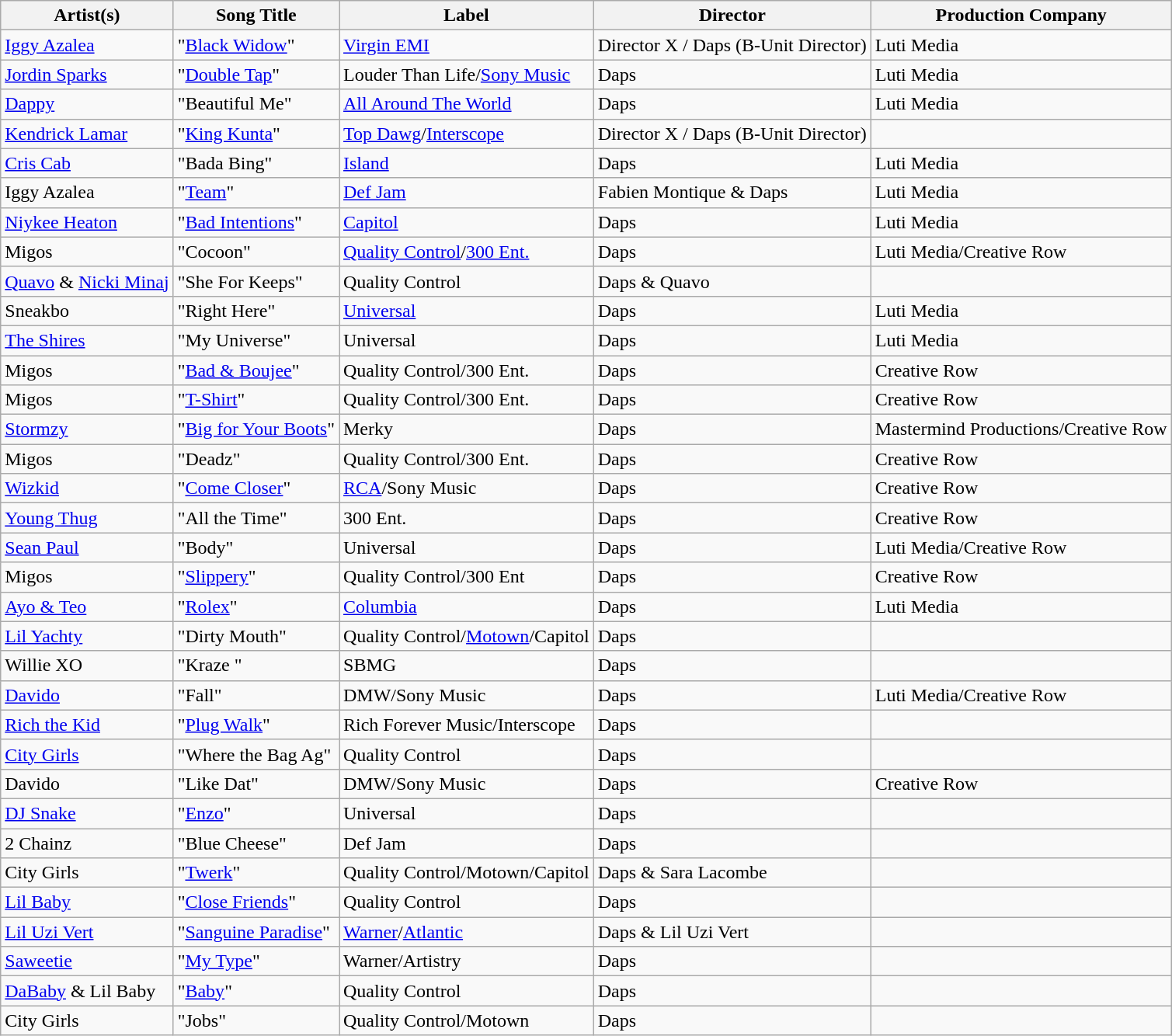<table class="wikitable">
<tr>
<th><strong>Artist(s)</strong></th>
<th><strong>Song Title</strong></th>
<th><strong>Label</strong></th>
<th><strong>Director</strong></th>
<th><strong>Production Company</strong></th>
</tr>
<tr>
<td><a href='#'>Iggy Azalea</a></td>
<td>"<a href='#'>Black Widow</a>" </td>
<td><a href='#'>Virgin EMI</a></td>
<td>Director X / Daps (B-Unit Director)</td>
<td>Luti Media</td>
</tr>
<tr>
<td><a href='#'>Jordin Sparks</a></td>
<td>"<a href='#'>Double Tap</a>" </td>
<td>Louder Than Life/<a href='#'>Sony Music</a></td>
<td>Daps</td>
<td>Luti Media</td>
</tr>
<tr>
<td><a href='#'>Dappy</a></td>
<td>"Beautiful Me"</td>
<td><a href='#'>All Around The World</a></td>
<td>Daps</td>
<td>Luti Media</td>
</tr>
<tr>
<td><a href='#'>Kendrick Lamar</a></td>
<td>"<a href='#'>King Kunta</a>"</td>
<td><a href='#'>Top Dawg</a>/<a href='#'>Interscope</a></td>
<td>Director X / Daps (B-Unit Director)</td>
<td></td>
</tr>
<tr>
<td><a href='#'>Cris Cab</a></td>
<td>"Bada Bing"</td>
<td><a href='#'>Island</a></td>
<td>Daps</td>
<td>Luti Media</td>
</tr>
<tr>
<td>Iggy Azalea</td>
<td>"<a href='#'>Team</a>"</td>
<td><a href='#'>Def Jam</a></td>
<td>Fabien Montique & Daps</td>
<td>Luti Media</td>
</tr>
<tr>
<td><a href='#'>Niykee Heaton</a></td>
<td>"<a href='#'>Bad Intentions</a>" </td>
<td><a href='#'>Capitol</a></td>
<td>Daps</td>
<td>Luti Media</td>
</tr>
<tr>
<td>Migos</td>
<td>"Cocoon"</td>
<td><a href='#'>Quality Control</a>/<a href='#'>300 Ent.</a></td>
<td>Daps</td>
<td>Luti Media/Creative Row</td>
</tr>
<tr>
<td><a href='#'>Quavo</a> & <a href='#'>Nicki Minaj</a></td>
<td>"She For Keeps"</td>
<td>Quality Control</td>
<td>Daps & Quavo</td>
<td></td>
</tr>
<tr>
<td>Sneakbo</td>
<td>"Right Here" </td>
<td><a href='#'>Universal</a></td>
<td>Daps</td>
<td>Luti Media</td>
</tr>
<tr>
<td><a href='#'>The Shires</a></td>
<td>"My Universe"</td>
<td>Universal</td>
<td>Daps</td>
<td>Luti Media</td>
</tr>
<tr>
<td>Migos</td>
<td>"<a href='#'>Bad & Boujee</a>" </td>
<td>Quality Control/300 Ent.</td>
<td>Daps</td>
<td>Creative Row</td>
</tr>
<tr>
<td>Migos</td>
<td>"<a href='#'>T-Shirt</a>"</td>
<td>Quality Control/300 Ent.</td>
<td>Daps</td>
<td>Creative Row</td>
</tr>
<tr>
<td><a href='#'>Stormzy</a></td>
<td>"<a href='#'>Big for Your Boots</a>"</td>
<td>Merky</td>
<td>Daps</td>
<td>Mastermind Productions/Creative Row</td>
</tr>
<tr>
<td>Migos</td>
<td>"Deadz" </td>
<td>Quality Control/300 Ent.</td>
<td>Daps</td>
<td>Creative Row</td>
</tr>
<tr>
<td><a href='#'>Wizkid</a></td>
<td>"<a href='#'>Come Closer</a>" </td>
<td><a href='#'>RCA</a>/Sony Music</td>
<td>Daps</td>
<td>Creative Row</td>
</tr>
<tr>
<td><a href='#'>Young Thug</a></td>
<td>"All the Time"</td>
<td>300 Ent.</td>
<td>Daps</td>
<td>Creative Row</td>
</tr>
<tr>
<td><a href='#'>Sean Paul</a></td>
<td>"Body" </td>
<td>Universal</td>
<td>Daps</td>
<td>Luti Media/Creative Row</td>
</tr>
<tr>
<td>Migos</td>
<td>"<a href='#'>Slippery</a>" </td>
<td>Quality Control/300 Ent</td>
<td>Daps</td>
<td>Creative Row</td>
</tr>
<tr>
<td><a href='#'>Ayo & Teo</a></td>
<td>"<a href='#'>Rolex</a>"</td>
<td><a href='#'>Columbia</a></td>
<td>Daps</td>
<td>Luti Media</td>
</tr>
<tr>
<td><a href='#'>Lil Yachty</a></td>
<td>"Dirty Mouth"</td>
<td>Quality Control/<a href='#'>Motown</a>/Capitol</td>
<td>Daps</td>
<td></td>
</tr>
<tr>
<td>Willie XO</td>
<td>"Kraze "</td>
<td>SBMG</td>
<td>Daps</td>
<td></td>
</tr>
<tr>
<td><a href='#'>Davido</a></td>
<td>"Fall"</td>
<td>DMW/Sony Music</td>
<td>Daps</td>
<td>Luti Media/Creative Row</td>
</tr>
<tr>
<td><a href='#'>Rich the Kid</a></td>
<td>"<a href='#'>Plug Walk</a>"</td>
<td>Rich Forever Music/Interscope</td>
<td>Daps</td>
<td></td>
</tr>
<tr>
<td><a href='#'>City Girls</a></td>
<td>"Where the Bag Ag"</td>
<td>Quality Control</td>
<td>Daps</td>
<td></td>
</tr>
<tr>
<td>Davido</td>
<td>"Like Dat"</td>
<td>DMW/Sony Music</td>
<td>Daps</td>
<td>Creative Row</td>
</tr>
<tr>
<td><a href='#'>DJ Snake</a></td>
<td>"<a href='#'>Enzo</a>"</td>
<td>Universal</td>
<td>Daps</td>
<td></td>
</tr>
<tr>
<td>2 Chainz</td>
<td>"Blue Cheese" </td>
<td>Def Jam</td>
<td>Daps</td>
<td></td>
</tr>
<tr>
<td>City Girls</td>
<td>"<a href='#'>Twerk</a>" </td>
<td>Quality Control/Motown/Capitol</td>
<td>Daps & Sara Lacombe</td>
<td></td>
</tr>
<tr>
<td><a href='#'>Lil Baby</a></td>
<td>"<a href='#'>Close Friends</a>"</td>
<td>Quality Control</td>
<td>Daps</td>
<td></td>
</tr>
<tr>
<td><a href='#'>Lil Uzi Vert</a></td>
<td>"<a href='#'>Sanguine Paradise</a>"</td>
<td><a href='#'>Warner</a>/<a href='#'>Atlantic</a></td>
<td>Daps & Lil Uzi Vert</td>
<td></td>
</tr>
<tr>
<td><a href='#'>Saweetie</a></td>
<td>"<a href='#'>My Type</a>"</td>
<td>Warner/Artistry</td>
<td>Daps</td>
<td></td>
</tr>
<tr>
<td><a href='#'>DaBaby</a> & Lil Baby</td>
<td>"<a href='#'>Baby</a>"</td>
<td>Quality Control</td>
<td>Daps</td>
<td></td>
</tr>
<tr>
<td>City Girls</td>
<td>"Jobs"</td>
<td>Quality Control/Motown</td>
<td>Daps</td>
<td></td>
</tr>
</table>
